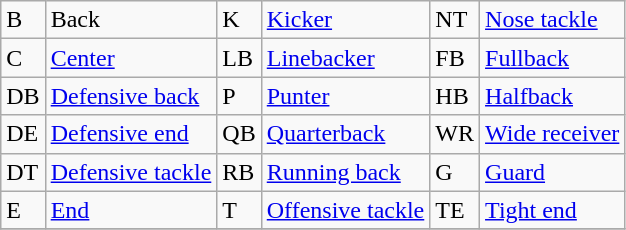<table class="wikitable">
<tr>
<td>B</td>
<td>Back</td>
<td>K</td>
<td><a href='#'>Kicker</a></td>
<td>NT</td>
<td><a href='#'>Nose tackle</a></td>
</tr>
<tr>
<td>C</td>
<td><a href='#'>Center</a></td>
<td>LB</td>
<td><a href='#'>Linebacker</a></td>
<td>FB</td>
<td><a href='#'>Fullback</a></td>
</tr>
<tr>
<td>DB</td>
<td><a href='#'>Defensive back</a></td>
<td>P</td>
<td><a href='#'>Punter</a></td>
<td>HB</td>
<td><a href='#'>Halfback</a></td>
</tr>
<tr>
<td>DE</td>
<td><a href='#'>Defensive end</a></td>
<td>QB</td>
<td><a href='#'>Quarterback</a></td>
<td>WR</td>
<td><a href='#'>Wide receiver</a></td>
</tr>
<tr>
<td>DT</td>
<td><a href='#'>Defensive tackle</a></td>
<td>RB</td>
<td><a href='#'>Running back</a></td>
<td>G</td>
<td><a href='#'>Guard</a></td>
</tr>
<tr>
<td>E</td>
<td><a href='#'>End</a></td>
<td>T</td>
<td><a href='#'>Offensive tackle</a></td>
<td>TE</td>
<td><a href='#'>Tight end</a></td>
</tr>
<tr>
</tr>
</table>
